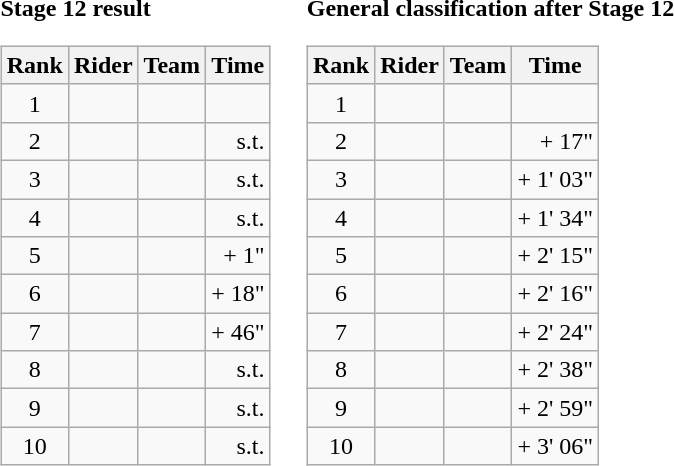<table>
<tr>
<td><strong>Stage 12 result</strong><br><table class="wikitable">
<tr>
<th scope="col">Rank</th>
<th scope="col">Rider</th>
<th scope="col">Team</th>
<th scope="col">Time</th>
</tr>
<tr>
<td style="text-align:center;">1</td>
<td></td>
<td></td>
<td style="text-align:right;"></td>
</tr>
<tr>
<td style="text-align:center;">2</td>
<td></td>
<td></td>
<td style="text-align:right;">s.t.</td>
</tr>
<tr>
<td style="text-align:center;">3</td>
<td></td>
<td></td>
<td style="text-align:right;">s.t.</td>
</tr>
<tr>
<td style="text-align:center;">4</td>
<td></td>
<td></td>
<td style="text-align:right;">s.t.</td>
</tr>
<tr>
<td style="text-align:center;">5</td>
<td></td>
<td></td>
<td style="text-align:right;">+ 1"</td>
</tr>
<tr>
<td style="text-align:center;">6</td>
<td></td>
<td></td>
<td style="text-align:right;">+ 18"</td>
</tr>
<tr>
<td style="text-align:center;">7</td>
<td></td>
<td></td>
<td style="text-align:right;">+ 46"</td>
</tr>
<tr>
<td style="text-align:center;">8</td>
<td></td>
<td></td>
<td style="text-align:right;">s.t.</td>
</tr>
<tr>
<td style="text-align:center;">9</td>
<td></td>
<td></td>
<td style="text-align:right;">s.t.</td>
</tr>
<tr>
<td style="text-align:center;">10</td>
<td></td>
<td></td>
<td style="text-align:right;">s.t.</td>
</tr>
</table>
</td>
<td></td>
<td><strong>General classification after Stage 12</strong><br><table class="wikitable">
<tr>
<th scope="col">Rank</th>
<th scope="col">Rider</th>
<th scope="col">Team</th>
<th scope="col">Time</th>
</tr>
<tr>
<td style="text-align:center;">1</td>
<td></td>
<td></td>
<td style="text-align:right;"></td>
</tr>
<tr>
<td style="text-align:center;">2</td>
<td></td>
<td></td>
<td style="text-align:right;">+ 17"</td>
</tr>
<tr>
<td style="text-align:center;">3</td>
<td></td>
<td></td>
<td style="text-align:right;">+ 1' 03"</td>
</tr>
<tr>
<td style="text-align:center;">4</td>
<td></td>
<td></td>
<td style="text-align:right;">+ 1' 34"</td>
</tr>
<tr>
<td style="text-align:center;">5</td>
<td></td>
<td></td>
<td style="text-align:right;">+ 2' 15"</td>
</tr>
<tr>
<td style="text-align:center;">6</td>
<td></td>
<td></td>
<td style="text-align:right;">+ 2' 16"</td>
</tr>
<tr>
<td style="text-align:center;">7</td>
<td></td>
<td></td>
<td style="text-align:right;">+ 2' 24"</td>
</tr>
<tr>
<td style="text-align:center;">8</td>
<td></td>
<td></td>
<td style="text-align:right;">+ 2' 38"</td>
</tr>
<tr>
<td style="text-align:center;">9</td>
<td></td>
<td></td>
<td style="text-align:right;">+ 2' 59"</td>
</tr>
<tr>
<td style="text-align:center;">10</td>
<td></td>
<td></td>
<td style="text-align:right;">+ 3' 06"</td>
</tr>
</table>
</td>
</tr>
</table>
